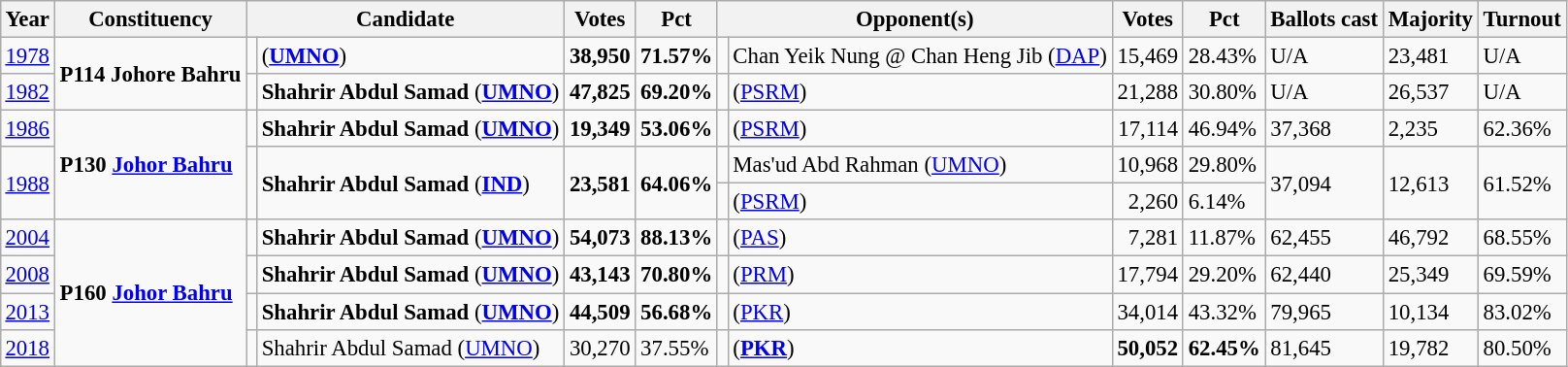<table class="wikitable" style="margin:0.5em ; font-size:95%">
<tr>
<th>Year</th>
<th>Constituency</th>
<th colspan=2>Candidate</th>
<th>Votes</th>
<th>Pct</th>
<th colspan=2>Opponent(s)</th>
<th>Votes</th>
<th>Pct</th>
<th>Ballots cast</th>
<th>Majority</th>
<th>Turnout</th>
</tr>
<tr>
<td><a href='#'>1978</a></td>
<td rowspan=2><strong>P114 Johore Bahru</strong></td>
<td></td>
<td> (<a href='#'><strong>UMNO</strong></a>)</td>
<td align="right"><strong>38,950</strong></td>
<td><strong>71.57%</strong></td>
<td></td>
<td>Chan Yeik Nung @ Chan Heng Jib (<a href='#'>DAP</a>)</td>
<td align="right">15,469</td>
<td>28.43%</td>
<td>U/A</td>
<td>23,481</td>
<td>U/A</td>
</tr>
<tr>
<td><a href='#'>1982</a></td>
<td></td>
<td><strong>Shahrir Abdul Samad</strong> (<a href='#'><strong>UMNO</strong></a>)</td>
<td align="right"><strong>47,825</strong></td>
<td><strong>69.20%</strong></td>
<td bgcolor=></td>
<td> (<a href='#'>PSRM</a>)</td>
<td align="right">21,288</td>
<td>30.80%</td>
<td>U/A</td>
<td>26,537</td>
<td>U/A</td>
</tr>
<tr>
<td><a href='#'>1986</a></td>
<td rowspan=3><strong>P130 <a href='#'>Johor Bahru</a></strong></td>
<td></td>
<td><strong>Shahrir Abdul Samad</strong> (<a href='#'><strong>UMNO</strong></a>)</td>
<td align="right"><strong>19,349</strong></td>
<td><strong>53.06%</strong></td>
<td bgcolor=></td>
<td> (<a href='#'>PSRM</a>)</td>
<td align="right">17,114</td>
<td>46.94%</td>
<td>37,368</td>
<td>2,235</td>
<td>62.36%</td>
</tr>
<tr>
<td rowspan=2><a href='#'>1988</a></td>
<td rowspan=2 ></td>
<td rowspan=2><strong>Shahrir Abdul Samad</strong>  (<a href='#'><strong>IND</strong></a>)</td>
<td rowspan=2 align="right"><strong>23,581</strong></td>
<td rowspan=2><strong>64.06%</strong></td>
<td></td>
<td>Mas'ud Abd Rahman (<a href='#'>UMNO</a>)</td>
<td align="right">10,968</td>
<td>29.80%</td>
<td rowspan=2>37,094</td>
<td rowspan=2>12,613</td>
<td rowspan=2>61.52%</td>
</tr>
<tr>
<td bgcolor=></td>
<td> (<a href='#'>PSRM</a>)</td>
<td align="right">2,260</td>
<td>6.14%</td>
</tr>
<tr>
<td><a href='#'>2004</a></td>
<td rowspan=4><strong>P160 <a href='#'>Johor Bahru</a></strong></td>
<td></td>
<td><strong>Shahrir Abdul Samad</strong> (<a href='#'><strong>UMNO</strong></a>)</td>
<td align="right"><strong>54,073</strong></td>
<td><strong>88.13%</strong></td>
<td></td>
<td> (<a href='#'>PAS</a>)</td>
<td align="right">7,281</td>
<td>11.87%</td>
<td>62,455</td>
<td>46,792</td>
<td>68.55%</td>
</tr>
<tr>
<td><a href='#'>2008</a></td>
<td></td>
<td><strong>Shahrir Abdul Samad</strong> (<a href='#'><strong>UMNO</strong></a>)</td>
<td align="right"><strong>43,143</strong></td>
<td><strong>70.80%</strong></td>
<td bgcolor=></td>
<td> (<a href='#'>PRM</a>)</td>
<td align="right">17,794</td>
<td>29.20%</td>
<td>62,440</td>
<td>25,349</td>
<td>69.59%</td>
</tr>
<tr>
<td><a href='#'>2013</a></td>
<td></td>
<td><strong>Shahrir Abdul Samad</strong> (<a href='#'><strong>UMNO</strong></a>)</td>
<td align="right"><strong>44,509</strong></td>
<td><strong>56.68%</strong></td>
<td></td>
<td> (<a href='#'>PKR</a>)</td>
<td align="right">34,014</td>
<td>43.32%</td>
<td>79,965</td>
<td>10,134</td>
<td>83.02%</td>
</tr>
<tr>
<td><a href='#'>2018</a></td>
<td></td>
<td>Shahrir Abdul Samad (<a href='#'>UMNO</a>)</td>
<td align="right">30,270</td>
<td>37.55%</td>
<td></td>
<td> (<a href='#'><strong>PKR</strong></a>)</td>
<td align="right"><strong>50,052</strong></td>
<td><strong>62.45%</strong></td>
<td>81,645</td>
<td>19,782</td>
<td>80.50%</td>
</tr>
</table>
